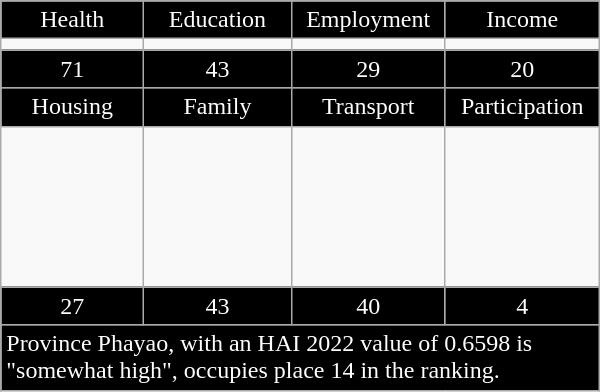<table class="wikitable floatright" style="width:400px;">
<tr>
<td style="text-align:center; width:100px; background:black; color:white;">Health</td>
<td style="text-align:center; width:100px; background:black; color:white;">Education</td>
<td style="text-align:center; width:100px; background:black; color:white;">Employment</td>
<td style="text-align:center; width:100px; background:black; color:white;">Income</td>
</tr>
<tr>
<td></td>
<td></td>
<td></td>
<td></td>
</tr>
<tr>
<td style="text-align:center; background:black; color:white;">71</td>
<td style="text-align:center; background:black; color:white;">43</td>
<td style="text-align:center; background:black; color:white;">29</td>
<td style="text-align:center; background:black; color:white;">20</td>
</tr>
<tr>
<td style="text-align:center; background:black; color:white;">Housing</td>
<td style="text-align:center; background:black; color:white;">Family</td>
<td style="text-align:center; background:black; color:white;">Transport</td>
<td style="text-align:center; background:black; color:white;">Participation</td>
</tr>
<tr>
<td style="height:100px;"></td>
<td></td>
<td></td>
<td></td>
</tr>
<tr>
<td style="text-align:center; background:black; color:white;">27</td>
<td style="text-align:center; background:black; color:white;">43</td>
<td style="text-align:center; background:black; color:white;">40</td>
<td style="text-align:center; background:black; color:white;">4</td>
</tr>
<tr>
<td colspan="4"; style="background:black; color:white;">Province Phayao, with an HAI 2022 value of 0.6598 is "somewhat high", occupies place 14 in the ranking.</td>
</tr>
</table>
